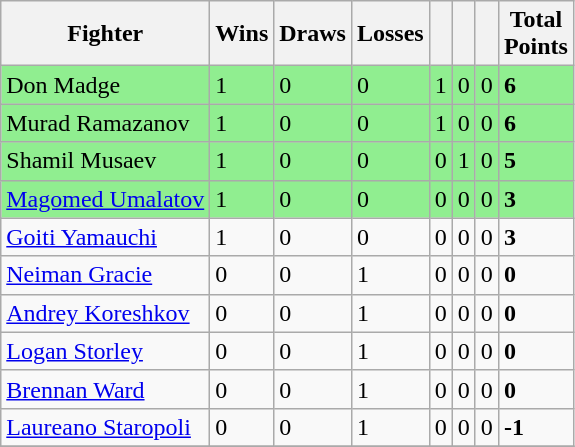<table class="wikitable sortable">
<tr>
<th>Fighter</th>
<th>Wins</th>
<th>Draws</th>
<th>Losses</th>
<th></th>
<th></th>
<th></th>
<th>Total<br> Points</th>
</tr>
<tr style="background:#90EE90;">
<td> Don Madge</td>
<td>1</td>
<td>0</td>
<td>0</td>
<td>1</td>
<td>0</td>
<td>0</td>
<td><strong>6</strong></td>
</tr>
<tr style="background:#90EE90;">
<td> Murad Ramazanov</td>
<td>1</td>
<td>0</td>
<td>0</td>
<td>1</td>
<td>0</td>
<td>0</td>
<td><strong>6</strong></td>
</tr>
<tr style="background:#90EE90;">
<td> Shamil Musaev</td>
<td>1</td>
<td>0</td>
<td>0</td>
<td>0</td>
<td>1</td>
<td>0</td>
<td><strong>5</strong></td>
</tr>
<tr style="background:#90EE90;">
<td> <a href='#'>Magomed Umalatov</a></td>
<td>1</td>
<td>0</td>
<td>0</td>
<td>0</td>
<td>0</td>
<td>0</td>
<td><strong>3</strong></td>
</tr>
<tr>
<td> <a href='#'>Goiti Yamauchi</a></td>
<td>1</td>
<td>0</td>
<td>0</td>
<td>0</td>
<td>0</td>
<td>0</td>
<td><strong>3</strong></td>
</tr>
<tr>
<td> <a href='#'>Neiman Gracie</a></td>
<td>0</td>
<td>0</td>
<td>1</td>
<td>0</td>
<td>0</td>
<td>0</td>
<td><strong>0</strong></td>
</tr>
<tr>
<td> <a href='#'>Andrey Koreshkov</a></td>
<td>0</td>
<td>0</td>
<td>1</td>
<td>0</td>
<td>0</td>
<td>0</td>
<td><strong>0</strong></td>
</tr>
<tr>
<td> <a href='#'>Logan Storley</a></td>
<td>0</td>
<td>0</td>
<td>1</td>
<td>0</td>
<td>0</td>
<td>0</td>
<td><strong>0</strong></td>
</tr>
<tr>
<td> <a href='#'>Brennan Ward</a></td>
<td>0</td>
<td>0</td>
<td>1</td>
<td>0</td>
<td>0</td>
<td>0</td>
<td><strong>0</strong></td>
</tr>
<tr>
<td> <a href='#'>Laureano Staropoli</a></td>
<td>0</td>
<td>0</td>
<td>1</td>
<td>0</td>
<td>0</td>
<td>0</td>
<td><strong>-1</strong></td>
</tr>
<tr>
</tr>
</table>
